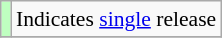<table class="wikitable" style="font-size:90%;">
<tr>
<td style="background-color:#BFFFC0;"></td>
<td>Indicates <a href='#'>single</a> release</td>
</tr>
<tr>
</tr>
</table>
